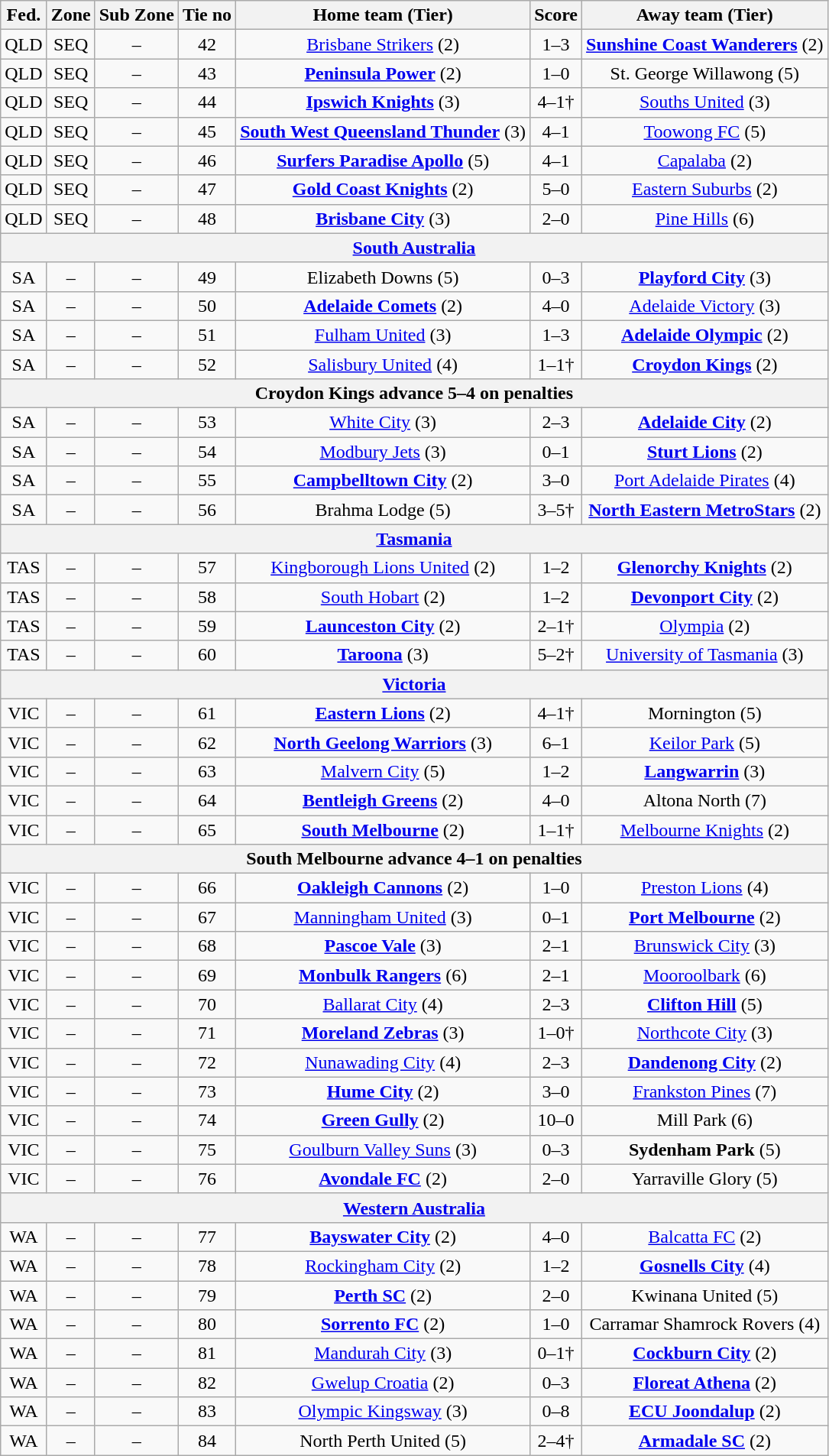<table class="wikitable" style="text-align:center">
<tr>
<th>Fed.</th>
<th>Zone</th>
<th>Sub Zone</th>
<th>Tie no</th>
<th>Home team (Tier)</th>
<th>Score</th>
<th>Away team (Tier)</th>
</tr>
<tr>
<td>QLD</td>
<td>SEQ</td>
<td>–</td>
<td>42</td>
<td><a href='#'>Brisbane Strikers</a> (2)</td>
<td>1–3</td>
<td><strong><a href='#'>Sunshine Coast Wanderers</a></strong> (2)</td>
</tr>
<tr>
<td>QLD</td>
<td>SEQ</td>
<td>–</td>
<td>43</td>
<td><strong><a href='#'>Peninsula Power</a></strong> (2)</td>
<td>1–0</td>
<td>St. George Willawong (5)</td>
</tr>
<tr>
<td>QLD</td>
<td>SEQ</td>
<td>–</td>
<td>44</td>
<td><strong><a href='#'>Ipswich Knights</a></strong> (3)</td>
<td>4–1†</td>
<td><a href='#'>Souths United</a> (3)</td>
</tr>
<tr>
<td>QLD</td>
<td>SEQ</td>
<td>–</td>
<td>45</td>
<td><strong><a href='#'>South West Queensland Thunder</a></strong> (3)</td>
<td>4–1</td>
<td><a href='#'>Toowong FC</a> (5)</td>
</tr>
<tr>
<td>QLD</td>
<td>SEQ</td>
<td>–</td>
<td>46</td>
<td><strong><a href='#'>Surfers Paradise Apollo</a></strong> (5)</td>
<td>4–1</td>
<td><a href='#'>Capalaba</a> (2)</td>
</tr>
<tr>
<td>QLD</td>
<td>SEQ</td>
<td>–</td>
<td>47</td>
<td><strong><a href='#'>Gold Coast Knights</a></strong> (2)</td>
<td>5–0</td>
<td><a href='#'>Eastern Suburbs</a> (2)</td>
</tr>
<tr>
<td>QLD</td>
<td>SEQ</td>
<td>–</td>
<td>48</td>
<td><strong><a href='#'>Brisbane City</a></strong> (3)</td>
<td>2–0</td>
<td><a href='#'>Pine Hills</a> (6)</td>
</tr>
<tr>
<th colspan=7><a href='#'>South Australia</a></th>
</tr>
<tr>
<td>SA</td>
<td>–</td>
<td>–</td>
<td>49</td>
<td>Elizabeth Downs (5)</td>
<td>0–3</td>
<td><strong><a href='#'>Playford City</a></strong> (3)</td>
</tr>
<tr>
<td>SA</td>
<td>–</td>
<td>–</td>
<td>50</td>
<td><strong><a href='#'>Adelaide Comets</a></strong> (2)</td>
<td>4–0</td>
<td><a href='#'>Adelaide Victory</a> (3)</td>
</tr>
<tr>
<td>SA</td>
<td>–</td>
<td>–</td>
<td>51</td>
<td><a href='#'>Fulham United</a> (3)</td>
<td>1–3</td>
<td><strong><a href='#'>Adelaide Olympic</a></strong> (2)</td>
</tr>
<tr>
<td>SA</td>
<td>–</td>
<td>–</td>
<td>52</td>
<td><a href='#'>Salisbury United</a> (4)</td>
<td>1–1†</td>
<td><strong><a href='#'>Croydon Kings</a></strong> (2)</td>
</tr>
<tr>
<th colspan=7>Croydon Kings advance 5–4 on penalties</th>
</tr>
<tr>
<td>SA</td>
<td>–</td>
<td>–</td>
<td>53</td>
<td><a href='#'>White City</a> (3)</td>
<td>2–3</td>
<td><strong><a href='#'>Adelaide City</a></strong> (2)</td>
</tr>
<tr>
<td>SA</td>
<td>–</td>
<td>–</td>
<td>54</td>
<td><a href='#'>Modbury Jets</a> (3)</td>
<td>0–1</td>
<td><strong><a href='#'>Sturt Lions</a></strong> (2)</td>
</tr>
<tr>
<td>SA</td>
<td>–</td>
<td>–</td>
<td>55</td>
<td><strong><a href='#'>Campbelltown City</a></strong> (2)</td>
<td>3–0</td>
<td><a href='#'>Port Adelaide Pirates</a> (4)</td>
</tr>
<tr>
<td>SA</td>
<td>–</td>
<td>–</td>
<td>56</td>
<td>Brahma Lodge (5)</td>
<td>3–5†</td>
<td><strong><a href='#'>North Eastern MetroStars</a></strong> (2)</td>
</tr>
<tr>
<th colspan=7><a href='#'>Tasmania</a></th>
</tr>
<tr>
<td>TAS</td>
<td>–</td>
<td>–</td>
<td>57</td>
<td><a href='#'>Kingborough Lions United</a> (2)</td>
<td>1–2</td>
<td><strong><a href='#'>Glenorchy Knights</a></strong> (2)</td>
</tr>
<tr>
<td>TAS</td>
<td>–</td>
<td>–</td>
<td>58</td>
<td><a href='#'>South Hobart</a> (2)</td>
<td>1–2</td>
<td><strong><a href='#'>Devonport City</a></strong> (2)</td>
</tr>
<tr>
<td>TAS</td>
<td>–</td>
<td>–</td>
<td>59</td>
<td><strong><a href='#'>Launceston City</a></strong> (2)</td>
<td>2–1†</td>
<td><a href='#'>Olympia</a> (2)</td>
</tr>
<tr>
<td>TAS</td>
<td>–</td>
<td>–</td>
<td>60</td>
<td><strong><a href='#'>Taroona</a></strong> (3)</td>
<td>5–2†</td>
<td><a href='#'>University of Tasmania</a> (3)</td>
</tr>
<tr>
<th colspan=7><a href='#'>Victoria</a></th>
</tr>
<tr>
<td>VIC</td>
<td>–</td>
<td>–</td>
<td>61</td>
<td><strong><a href='#'>Eastern Lions</a></strong> (2)</td>
<td>4–1†</td>
<td>Mornington (5)</td>
</tr>
<tr>
<td>VIC</td>
<td>–</td>
<td>–</td>
<td>62</td>
<td><strong><a href='#'>North Geelong Warriors</a></strong> (3)</td>
<td>6–1</td>
<td><a href='#'>Keilor Park</a> (5)</td>
</tr>
<tr>
<td>VIC</td>
<td>–</td>
<td>–</td>
<td>63</td>
<td><a href='#'>Malvern City</a> (5)</td>
<td>1–2</td>
<td><strong><a href='#'>Langwarrin</a></strong> (3)</td>
</tr>
<tr>
<td>VIC</td>
<td>–</td>
<td>–</td>
<td>64</td>
<td><strong><a href='#'>Bentleigh Greens</a></strong> (2)</td>
<td>4–0</td>
<td>Altona North (7)</td>
</tr>
<tr>
<td>VIC</td>
<td>–</td>
<td>–</td>
<td>65</td>
<td><strong><a href='#'>South Melbourne</a></strong> (2)</td>
<td>1–1†</td>
<td><a href='#'>Melbourne Knights</a> (2)</td>
</tr>
<tr>
<th colspan=7>South Melbourne advance 4–1 on penalties</th>
</tr>
<tr>
<td>VIC</td>
<td>–</td>
<td>–</td>
<td>66</td>
<td><strong><a href='#'>Oakleigh Cannons</a></strong> (2)</td>
<td>1–0</td>
<td><a href='#'>Preston Lions</a> (4)</td>
</tr>
<tr>
<td>VIC</td>
<td>–</td>
<td>–</td>
<td>67</td>
<td><a href='#'>Manningham United</a> (3)</td>
<td>0–1</td>
<td><strong><a href='#'>Port Melbourne</a></strong> (2)</td>
</tr>
<tr>
<td>VIC</td>
<td>–</td>
<td>–</td>
<td>68</td>
<td><strong><a href='#'>Pascoe Vale</a></strong> (3)</td>
<td>2–1</td>
<td><a href='#'>Brunswick City</a> (3)</td>
</tr>
<tr>
<td>VIC</td>
<td>–</td>
<td>–</td>
<td>69</td>
<td><strong><a href='#'>Monbulk Rangers</a></strong> (6)</td>
<td>2–1</td>
<td><a href='#'>Mooroolbark</a> (6)</td>
</tr>
<tr>
<td>VIC</td>
<td>–</td>
<td>–</td>
<td>70</td>
<td><a href='#'>Ballarat City</a> (4)</td>
<td>2–3</td>
<td><strong><a href='#'>Clifton Hill</a></strong> (5)</td>
</tr>
<tr>
<td>VIC</td>
<td>–</td>
<td>–</td>
<td>71</td>
<td><strong><a href='#'>Moreland Zebras</a></strong> (3)</td>
<td>1–0†</td>
<td><a href='#'>Northcote City</a> (3)</td>
</tr>
<tr>
<td>VIC</td>
<td>–</td>
<td>–</td>
<td>72</td>
<td><a href='#'>Nunawading City</a> (4)</td>
<td>2–3</td>
<td><strong><a href='#'>Dandenong City</a></strong> (2)</td>
</tr>
<tr>
<td>VIC</td>
<td>–</td>
<td>–</td>
<td>73</td>
<td><strong><a href='#'>Hume City</a></strong> (2)</td>
<td>3–0</td>
<td><a href='#'>Frankston Pines</a> (7)</td>
</tr>
<tr>
<td>VIC</td>
<td>–</td>
<td>–</td>
<td>74</td>
<td><strong><a href='#'>Green Gully</a></strong> (2)</td>
<td>10–0</td>
<td>Mill Park (6)</td>
</tr>
<tr>
<td>VIC</td>
<td>–</td>
<td>–</td>
<td>75</td>
<td><a href='#'>Goulburn Valley Suns</a> (3)</td>
<td>0–3</td>
<td><strong>Sydenham Park</strong> (5)</td>
</tr>
<tr>
<td>VIC</td>
<td>–</td>
<td>–</td>
<td>76</td>
<td><strong><a href='#'>Avondale FC</a></strong> (2)</td>
<td>2–0</td>
<td>Yarraville Glory (5)</td>
</tr>
<tr>
<th colspan=7><a href='#'>Western Australia</a></th>
</tr>
<tr>
<td>WA</td>
<td>–</td>
<td>–</td>
<td>77</td>
<td><strong><a href='#'>Bayswater City</a></strong> (2)</td>
<td>4–0</td>
<td><a href='#'>Balcatta FC</a> (2)</td>
</tr>
<tr>
<td>WA</td>
<td>–</td>
<td>–</td>
<td>78</td>
<td><a href='#'>Rockingham City</a> (2)</td>
<td>1–2</td>
<td><strong><a href='#'>Gosnells City</a></strong> (4)</td>
</tr>
<tr>
<td>WA</td>
<td>–</td>
<td>–</td>
<td>79</td>
<td><strong><a href='#'>Perth SC</a></strong> (2)</td>
<td>2–0</td>
<td>Kwinana United (5)</td>
</tr>
<tr>
<td>WA</td>
<td>–</td>
<td>–</td>
<td>80</td>
<td><strong><a href='#'>Sorrento FC</a></strong> (2)</td>
<td>1–0</td>
<td>Carramar Shamrock Rovers (4)</td>
</tr>
<tr>
<td>WA</td>
<td>–</td>
<td>–</td>
<td>81</td>
<td><a href='#'>Mandurah City</a> (3)</td>
<td>0–1†</td>
<td><strong><a href='#'>Cockburn City</a></strong> (2)</td>
</tr>
<tr>
<td>WA</td>
<td>–</td>
<td>–</td>
<td>82</td>
<td><a href='#'>Gwelup Croatia</a> (2)</td>
<td>0–3</td>
<td><strong><a href='#'>Floreat Athena</a></strong> (2)</td>
</tr>
<tr>
<td>WA</td>
<td>–</td>
<td>–</td>
<td>83</td>
<td><a href='#'>Olympic Kingsway</a> (3)</td>
<td>0–8</td>
<td><strong><a href='#'>ECU Joondalup</a></strong> (2)</td>
</tr>
<tr>
<td>WA</td>
<td>–</td>
<td>–</td>
<td>84</td>
<td>North Perth United (5)</td>
<td>2–4†</td>
<td><strong><a href='#'>Armadale SC</a></strong> (2)</td>
</tr>
</table>
